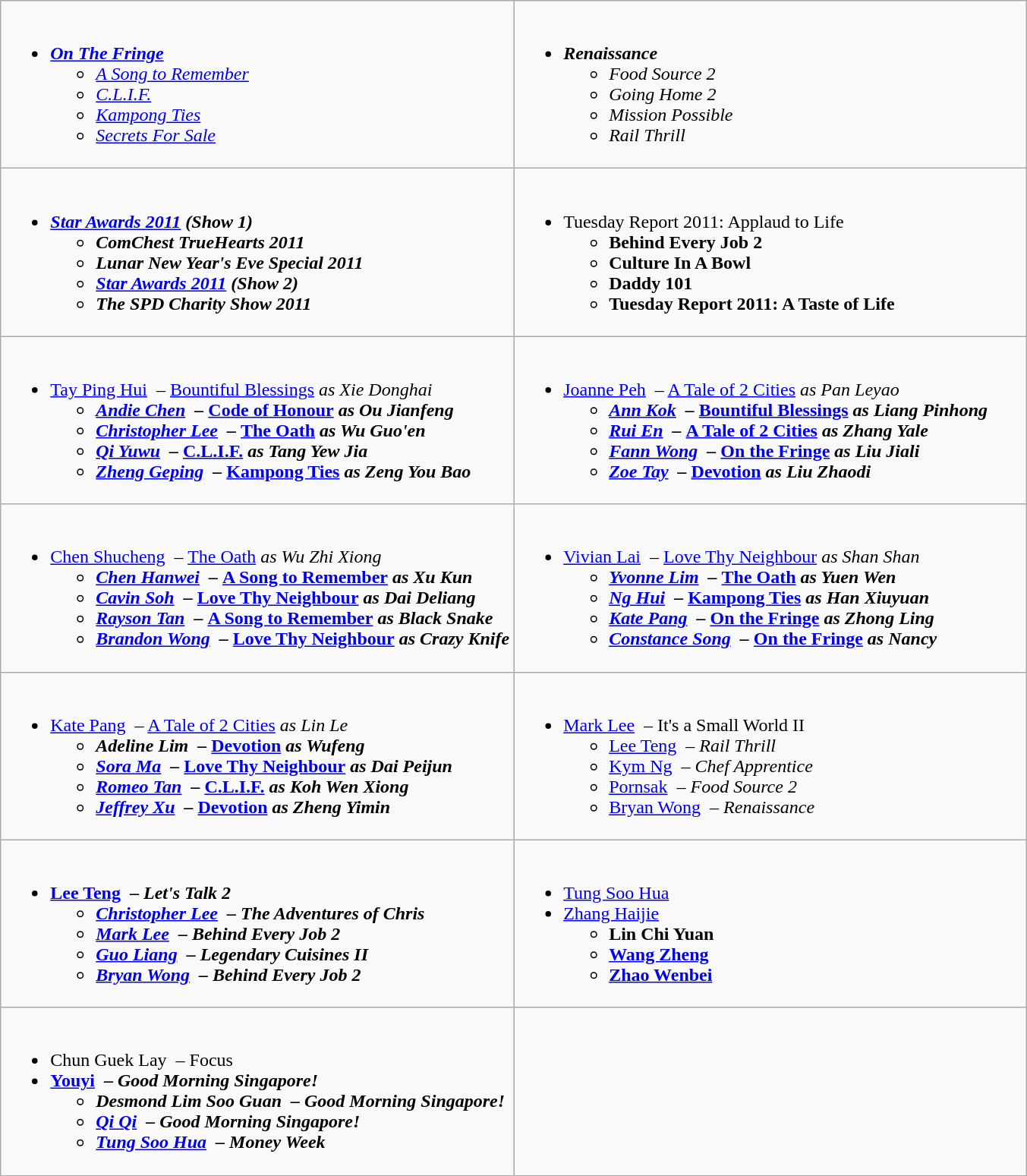<table class=wikitable>
<tr>
<td valign="top" width="50%"><br><div></div><ul><li><strong><em><a href='#'>On The Fringe</a></em></strong><ul><li><em><a href='#'>A Song to Remember</a></em></li><li><em><a href='#'>C.L.I.F.</a></em></li><li><em><a href='#'>Kampong Ties</a></em></li><li><em><a href='#'>Secrets For Sale</a></em></li></ul></li></ul></td>
<td valign="top" width="50%"><br><div></div><ul><li><strong><em>Renaissance</em></strong><ul><li><em>Food Source 2</em></li><li><em>Going Home 2</em></li><li><em>Mission Possible</em></li><li><em>Rail Thrill</em></li></ul></li></ul></td>
</tr>
<tr>
<td valign="top" width="50%"><br><div></div><ul><li><strong><em><a href='#'>Star Awards 2011</a><em> (Show 1)<strong><ul><li></em>ComChest TrueHearts 2011<em></li><li></em>Lunar New Year's Eve Special 2011<em></li><li></em><a href='#'>Star Awards 2011</a><em> (Show 2)</li><li></em>The SPD Charity Show 2011<em></li></ul></li></ul></td>
<td valign="top" width="50%"><br><div></div><ul><li></em></strong>Tuesday Report 2011: Applaud to Life<strong><em><ul><li></em>Behind Every Job 2<em></li><li></em>Culture In A Bowl<em></li><li></em>Daddy 101<em></li><li></em>Tuesday Report 2011: A Taste of Life<em></li></ul></li></ul></td>
</tr>
<tr>
<td valign="top" width="50%"><br><div></div><ul><li></strong><a href='#'>Tay Ping Hui</a>  – </em><a href='#'>Bountiful Blessings</a><em> as  Xie Donghai<strong><ul><li><a href='#'>Andie Chen</a>  – </em><a href='#'>Code of Honour</a><em> as  Ou Jianfeng</li><li><a href='#'>Christopher Lee</a>  – </em><a href='#'>The Oath</a><em> as Wu Guo'en</li><li><a href='#'>Qi Yuwu</a>  –  </em><a href='#'>C.L.I.F.</a><em> as Tang Yew Jia</li><li><a href='#'>Zheng Geping</a>  – </em><a href='#'>Kampong Ties</a> <em> as Zeng You Bao</li></ul></li></ul></td>
<td valign="top" width="50%"><br><div></div><ul><li></strong><a href='#'>Joanne Peh</a>  – </em><a href='#'>A Tale of 2 Cities</a><em> as Pan Leyao<strong><ul><li><a href='#'>Ann Kok</a>  – </em><a href='#'>Bountiful Blessings</a><em> as Liang Pinhong</li><li><a href='#'>Rui En</a>  – </em><a href='#'>A Tale of 2 Cities</a><em> as Zhang Yale</li><li><a href='#'>Fann Wong</a>  – </em><a href='#'>On the Fringe</a><em> as Liu Jiali</li><li><a href='#'>Zoe Tay</a>  – </em><a href='#'>Devotion</a><em> as Liu Zhaodi</li></ul></li></ul></td>
</tr>
<tr>
<td valign="top" width="50%"><br><div></div><ul><li></strong><a href='#'>Chen Shucheng</a>  – </em><a href='#'>The Oath</a><em> as Wu Zhi Xiong<strong><ul><li><a href='#'>Chen Hanwei</a>  – </em><a href='#'>A Song to Remember</a><em> as Xu Kun</li><li><a href='#'>Cavin Soh</a>  – </em><a href='#'>Love Thy Neighbour</a><em> as Dai Deliang</li><li><a href='#'>Rayson Tan</a>  – </em><a href='#'>A Song to Remember</a><em> as Black Snake</li><li><a href='#'>Brandon Wong</a>  – </em><a href='#'>Love Thy Neighbour</a><em> as Crazy Knife</li></ul></li></ul></td>
<td valign="top" width="50%"><br><div></div><ul><li></strong><a href='#'>Vivian Lai</a>  – </em><a href='#'>Love Thy Neighbour</a><em> as  Shan Shan<strong><ul><li><a href='#'>Yvonne Lim</a>  – </em><a href='#'>The Oath</a><em>  as Yuen Wen</li><li><a href='#'>Ng Hui</a>  – </em><a href='#'>Kampong Ties</a><em> as Han Xiuyuan</li><li><a href='#'>Kate Pang</a>  – </em><a href='#'>On the Fringe</a><em> as Zhong Ling</li><li><a href='#'>Constance Song</a>  – </em><a href='#'>On the Fringe</a><em> as Nancy</li></ul></li></ul></td>
</tr>
<tr>
<td valign="top" width="50%"><br><div></div><ul><li></strong><a href='#'>Kate Pang</a>  – </em><a href='#'>A Tale of 2 Cities</a><em> as Lin Le<strong><ul><li>Adeline Lim  – </em><a href='#'>Devotion</a><em> as Wufeng</li><li><a href='#'>Sora Ma</a>  – </em><a href='#'>Love Thy Neighbour</a><em> as Dai Peijun</li><li><a href='#'>Romeo Tan</a>  – </em><a href='#'>C.L.I.F.</a><em> as Koh Wen Xiong</li><li><a href='#'>Jeffrey Xu</a>  – </em><a href='#'>Devotion</a><em> as Zheng Yimin</li></ul></li></ul></td>
<td valign="top" width="50%"><br><div></div><ul><li></strong><a href='#'>Mark Lee</a>  – </em>It's a Small World II</em></strong><ul><li><a href='#'>Lee Teng</a>  – <em>Rail Thrill</em></li><li><a href='#'>Kym Ng</a>  – <em>Chef Apprentice</em></li><li><a href='#'>Pornsak</a>  – <em>Food Source 2</em></li><li><a href='#'>Bryan Wong</a>  – <em>Renaissance</em></li></ul></li></ul></td>
</tr>
<tr>
<td valign="top" width="50%"><br><div></div><ul><li><strong><a href='#'>Lee Teng</a>  – <em>Let's Talk 2<strong><em><ul><li><a href='#'>Christopher Lee</a>  – </em>The Adventures of Chris<em></li><li><a href='#'>Mark Lee</a>  – </em>Behind Every Job 2<em></li><li><a href='#'>Guo Liang</a>  – </em>Legendary Cuisines II<em></li><li><a href='#'>Bryan Wong</a>  – </em>Behind Every Job 2<em></li></ul></li></ul></td>
<td valign="top" width="50%"><br><div></div><ul><li></strong><a href='#'>Tung Soo Hua</a><strong></li><li></strong><a href='#'>Zhang Haijie</a><strong><ul><li>Lin Chi Yuan</li><li><a href='#'>Wang Zheng</a></li><li><a href='#'>Zhao Wenbei</a></li></ul></li></ul></td>
</tr>
<tr>
<td valign="top" width="50%"><br><div></div><ul><li></strong>Chun Guek Lay  – </em>Focus</em></strong></li><li><strong><a href='#'>Youyi</a>   – <em>Good Morning Singapore!<strong><em><ul><li>Desmond Lim Soo Guan  – </em>Good Morning Singapore!<em></li><li><a href='#'>Qi Qi</a>  – </em>Good Morning Singapore!<em></li><li><a href='#'>Tung Soo Hua</a>  – </em>Money Week<em></li></ul></li></ul></td>
</tr>
</table>
